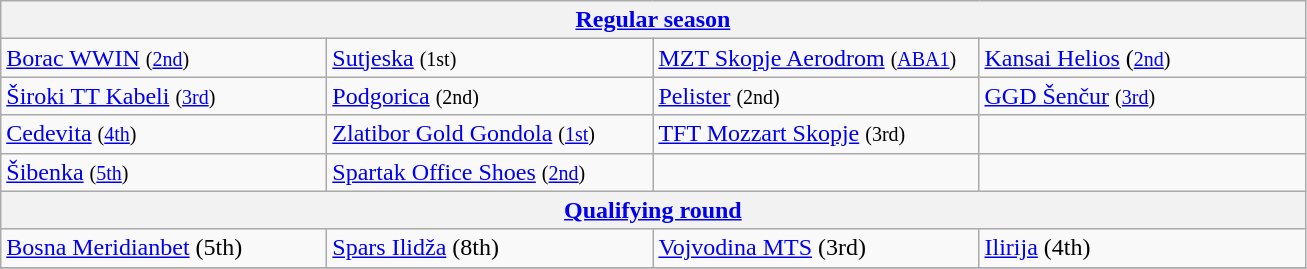<table class="wikitable" style="white-space: nowrap;">
<tr>
<th colspan="4"><a href='#'>Regular season</a></th>
</tr>
<tr>
<td width="210"> <a href='#'>Borac WWIN</a> <small>(<a href='#'>2nd</a>)</small></td>
<td width="210"> <a href='#'>Sutjeska</a> <small>(1st)</small></td>
<td width="210"> <a href='#'>MZT Skopje Aerodrom</a>  <small>(<a href='#'>ABA1</a>)</small></td>
<td width="210"> <a href='#'>Kansai Helios</a> (<small><a href='#'>2nd</a>)</small></td>
</tr>
<tr>
<td width="210"> <a href='#'>Široki TT Kabeli</a> <small>(<a href='#'>3rd</a>)</small></td>
<td width="210"> <a href='#'>Podgorica</a> <small>(2nd)</small></td>
<td width="210"> <a href='#'>Pelister</a> <small>(2nd)</small></td>
<td width="210"> <a href='#'>GGD Šenčur</a> <small>(<a href='#'>3rd</a>)</small></td>
</tr>
<tr>
<td width="210"> <a href='#'>Cedevita</a> <small>(<a href='#'>4th</a>)</small></td>
<td width="210"> <a href='#'>Zlatibor Gold Gondola</a> <small>(<a href='#'>1st</a>)</small></td>
<td width="210"> <a href='#'>TFT Mozzart Skopje</a> <small>(3rd)</small></td>
<td></td>
</tr>
<tr>
<td width="210"> <a href='#'>Šibenka</a> <small>(<a href='#'>5th</a>)</small></td>
<td width="210"> <a href='#'>Spartak Office Shoes</a> <small>(<a href='#'>2nd</a>)</small></td>
<td width="210"></td>
<td></td>
</tr>
<tr>
<th colspan=4><a href='#'>Qualifying round</a></th>
</tr>
<tr>
<td width=210> <a href='#'>Bosna Meridianbet</a> (5th)</td>
<td width=210> <a href='#'>Spars Ilidža</a> (8th)</td>
<td width=210> <a href='#'>Vojvodina MTS</a> (3rd)</td>
<td> <a href='#'>Ilirija</a> (4th)</td>
</tr>
<tr>
</tr>
</table>
